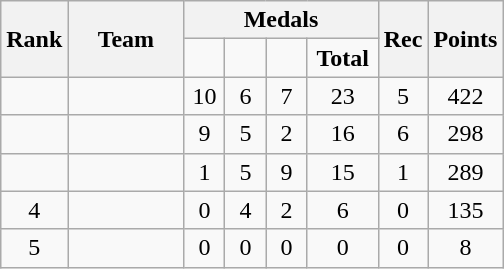<table class="wikitable">
<tr>
<th rowspan=2>Rank</th>
<th style="width:70px;" rowspan="2">Team</th>
<th colspan=4>Medals</th>
<th rowspan=2>Rec</th>
<th rowspan=2>Points</th>
</tr>
<tr style="text-align:center;">
<td style="width:20px; "></td>
<td style="width:20px; "></td>
<td style="width:20px; "></td>
<td style="width:40px; "><strong>Total</strong></td>
</tr>
<tr>
<td align=center></td>
<td></td>
<td align=center>10</td>
<td align=center>6</td>
<td align=center>7</td>
<td align=center>23</td>
<td align=center>5</td>
<td align=center>422</td>
</tr>
<tr>
<td align=center></td>
<td></td>
<td align=center>9</td>
<td align=center>5</td>
<td align=center>2</td>
<td align=center>16</td>
<td align=center>6</td>
<td align=center>298</td>
</tr>
<tr>
<td align=center></td>
<td></td>
<td align=center>1</td>
<td align=center>5</td>
<td align=center>9</td>
<td align=center>15</td>
<td align=center>1</td>
<td align=center>289</td>
</tr>
<tr>
<td align=center>4</td>
<td></td>
<td align=center>0</td>
<td align=center>4</td>
<td align=center>2</td>
<td align=center>6</td>
<td align=center>0</td>
<td align=center>135</td>
</tr>
<tr>
<td align=center>5</td>
<td><strong></strong></td>
<td align=center>0</td>
<td align=center>0</td>
<td align=center>0</td>
<td align=center>0</td>
<td align=center>0</td>
<td align=center>8</td>
</tr>
</table>
